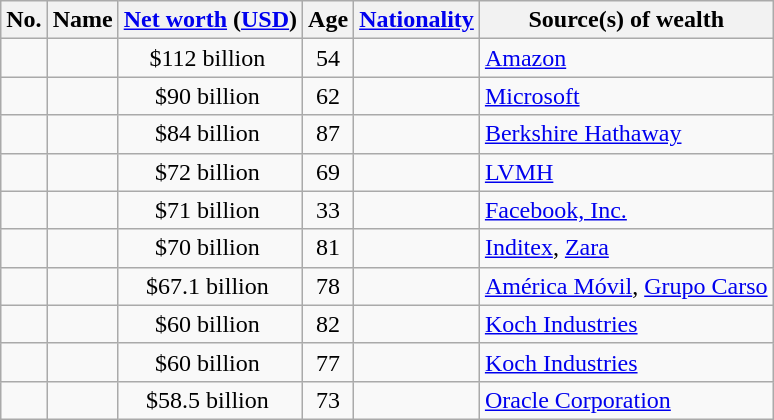<table class="wikitable sortable">
<tr>
<th>No.</th>
<th>Name</th>
<th><a href='#'>Net worth</a> (<a href='#'>USD</a>)</th>
<th>Age</th>
<th><a href='#'>Nationality</a> </th>
<th>Source(s) of wealth</th>
</tr>
<tr>
<td style="text-align:center;"> </td>
<td></td>
<td style="text-align:center;">$112 billion </td>
<td style="text-align:center;">54</td>
<td></td>
<td><a href='#'>Amazon</a></td>
</tr>
<tr>
<td style="text-align:center;"> </td>
<td></td>
<td style="text-align:center;">$90 billion </td>
<td style="text-align:center;">62</td>
<td></td>
<td><a href='#'>Microsoft</a></td>
</tr>
<tr>
<td style="text-align:center;"> </td>
<td></td>
<td style="text-align:center;">$84 billion </td>
<td style="text-align:center;">87</td>
<td></td>
<td><a href='#'>Berkshire Hathaway</a></td>
</tr>
<tr>
<td style="text-align:center;"> </td>
<td></td>
<td style="text-align:center;">$72 billion </td>
<td style="text-align:center;">69</td>
<td></td>
<td><a href='#'>LVMH</a></td>
</tr>
<tr>
<td style="text-align:center;"> </td>
<td></td>
<td style="text-align:center;">$71 billion </td>
<td style="text-align:center;">33</td>
<td></td>
<td><a href='#'>Facebook, Inc.</a></td>
</tr>
<tr>
<td style="text-align:center;"> </td>
<td></td>
<td style="text-align:center;">$70 billion </td>
<td style="text-align:center;">81</td>
<td></td>
<td><a href='#'>Inditex</a>, <a href='#'>Zara</a></td>
</tr>
<tr>
<td style="text-align:center;"> </td>
<td></td>
<td style="text-align:center;">$67.1 billion </td>
<td style="text-align:center;">78</td>
<td></td>
<td><a href='#'>América Móvil</a>, <a href='#'>Grupo Carso</a></td>
</tr>
<tr>
<td style="text-align:center;"> </td>
<td></td>
<td style="text-align:center;">$60 billion </td>
<td style="text-align:center;">82</td>
<td></td>
<td><a href='#'>Koch Industries</a></td>
</tr>
<tr>
<td style="text-align:center;"> </td>
<td></td>
<td style="text-align:center;">$60 billion </td>
<td style="text-align:center;">77</td>
<td></td>
<td><a href='#'>Koch Industries</a></td>
</tr>
<tr>
<td style="text-align:center;"> </td>
<td></td>
<td style="text-align:center;">$58.5 billion </td>
<td style="text-align:center;">73</td>
<td></td>
<td><a href='#'>Oracle Corporation</a></td>
</tr>
</table>
